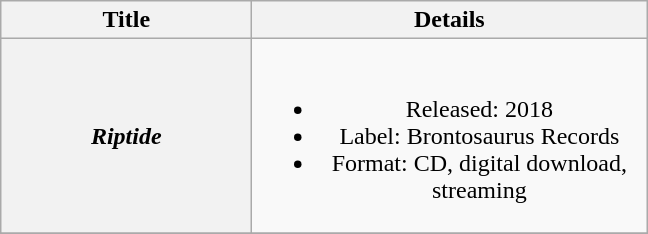<table class="wikitable plainrowheaders" style="text-align:center;">
<tr>
<th scope="col" style="width:10em;">Title</th>
<th scope="col" style="width:16em;">Details</th>
</tr>
<tr>
<th scope="row"><em>Riptide</em></th>
<td><br><ul><li>Released: 2018</li><li>Label: Brontosaurus Records</li><li>Format: CD, digital download, streaming</li></ul></td>
</tr>
<tr>
</tr>
</table>
